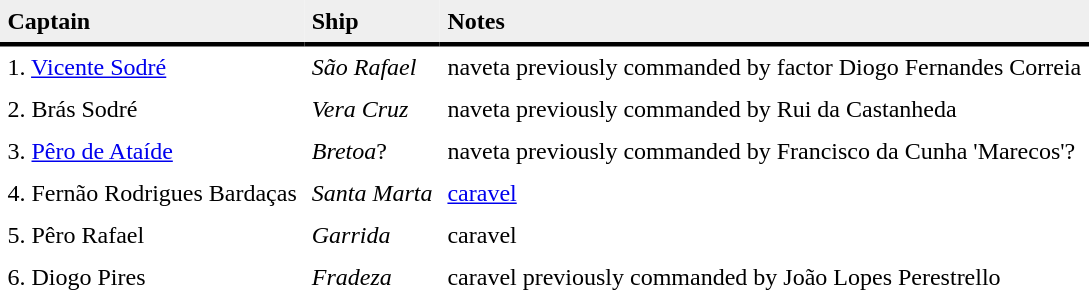<table class="toccolours" style="border-collapse:collapse" cellpadding=5>
<tr>
<td style="border-bottom:3px solid; background:#efefef;"><strong>Captain</strong></td>
<td style="border-bottom:3px solid; background:#efefef;"><strong>Ship</strong></td>
<td style="border-bottom:3px solid; background:#efefef;"><strong>Notes</strong></td>
</tr>
<tr valign = top>
<td>1. <a href='#'>Vicente Sodré</a></td>
<td><em>São Rafael</em></td>
<td>naveta previously commanded by factor Diogo Fernandes Correia</td>
</tr>
<tr valign = top>
<td>2. Brás Sodré</td>
<td><em>Vera Cruz</em></td>
<td>naveta previously commanded by Rui da Castanheda</td>
</tr>
<tr valign = top>
<td>3. <a href='#'>Pêro de Ataíde</a></td>
<td><em>Bretoa</em>?</td>
<td>naveta previously commanded by  Francisco da Cunha 'Marecos'?</td>
</tr>
<tr valign = top>
<td>4. Fernão Rodrigues Bardaças</td>
<td><em>Santa Marta</em></td>
<td><a href='#'>caravel</a></td>
</tr>
<tr valign = top>
<td>5. Pêro Rafael</td>
<td><em>Garrida</em></td>
<td>caravel</td>
</tr>
<tr valign = top>
<td>6. Diogo Pires</td>
<td><em>Fradeza</em></td>
<td>caravel previously commanded by João Lopes Perestrello</td>
</tr>
</table>
